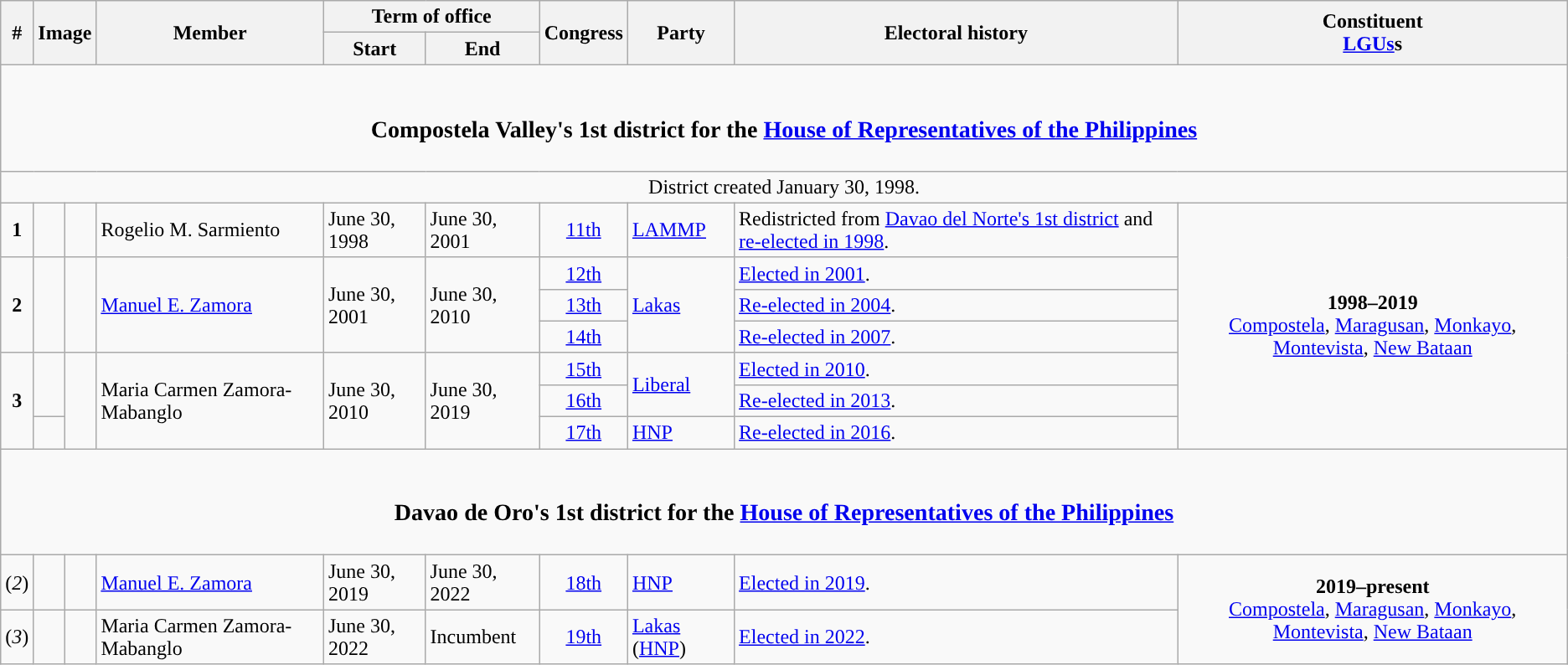<table class=wikitable>
<tr>
<th rowspan="2">#</th>
<th rowspan="2" colspan=2>Image</th>
<th rowspan="2">Member</th>
<th colspan=2>Term of office</th>
<th rowspan="2">Congress</th>
<th rowspan="2">Party</th>
<th rowspan="2">Electoral history</th>
<th rowspan="2">Constituent<br><a href='#'>LGUs</a>s</th>
</tr>
<tr>
<th>Start</th>
<th>End</th>
</tr>
<tr>
<td colspan="10" style="text-align:center;"><br><h3>Compostela Valley's 1st district for the <a href='#'>House of Representatives of the Philippines</a></h3></td>
</tr>
<tr>
<td colspan="10" style="text-align:center;">District created January 30, 1998.</td>
</tr>
<tr>
<td style="text-align:center;"><strong>1</strong></td>
<td style="color:inherit;background:"></td>
<td></td>
<td>Rogelio M. Sarmiento</td>
<td>June 30, 1998</td>
<td>June 30, 2001</td>
<td style="text-align:center;"><a href='#'>11th</a></td>
<td><a href='#'>LAMMP</a></td>
<td>Redistricted from <a href='#'>Davao del Norte's 1st district</a> and <a href='#'>re-elected in 1998</a>.</td>
<td rowspan="7" style="text-align:center;"><strong>1998–2019</strong><br><a href='#'>Compostela</a>, <a href='#'>Maragusan</a>, <a href='#'>Monkayo</a>, <a href='#'>Montevista</a>, <a href='#'>New Bataan</a></td>
</tr>
<tr>
<td rowspan="3" style="text-align:center;"><strong>2</strong></td>
<td rowspan="3" style="color:inherit;background:"></td>
<td rowspan="3"></td>
<td rowspan="3"><a href='#'>Manuel E. Zamora</a></td>
<td rowspan="3">June 30, 2001</td>
<td rowspan="3">June 30, 2010</td>
<td style="text-align:center;"><a href='#'>12th</a></td>
<td rowspan="3"><a href='#'>Lakas</a></td>
<td><a href='#'>Elected in 2001</a>.</td>
</tr>
<tr>
<td style="text-align:center;"><a href='#'>13th</a></td>
<td><a href='#'>Re-elected in 2004</a>.</td>
</tr>
<tr>
<td style="text-align:center;"><a href='#'>14th</a></td>
<td><a href='#'>Re-elected in 2007</a>.</td>
</tr>
<tr>
<td rowspan="3" style="text-align:center;"><strong>3</strong></td>
<td rowspan="2" style="color:inherit;background:"></td>
<td rowspan="3"></td>
<td rowspan="3">Maria Carmen Zamora-Mabanglo</td>
<td rowspan="3">June 30, 2010</td>
<td rowspan="3">June 30, 2019</td>
<td style="text-align:center;"><a href='#'>15th</a></td>
<td rowspan="2"><a href='#'>Liberal</a></td>
<td><a href='#'>Elected in 2010</a>.</td>
</tr>
<tr>
<td style="text-align:center;"><a href='#'>16th</a></td>
<td><a href='#'>Re-elected in 2013</a>.</td>
</tr>
<tr>
<td style="color:inherit;background:"></td>
<td style="text-align:center;"><a href='#'>17th</a></td>
<td><a href='#'>HNP</a></td>
<td><a href='#'>Re-elected in 2016</a>.</td>
</tr>
<tr>
<td colspan="10" style="text-align:center;"><br><h3>Davao de Oro's 1st district for the <a href='#'>House of Representatives of the Philippines</a></h3></td>
</tr>
<tr>
<td style="text-align:center;">(<em>2</em>)</td>
<td style="color:inherit;background:"></td>
<td></td>
<td><a href='#'>Manuel E. Zamora</a></td>
<td>June 30, 2019</td>
<td>June 30, 2022</td>
<td style="text-align:center;"><a href='#'>18th</a></td>
<td><a href='#'>HNP</a></td>
<td><a href='#'>Elected in 2019</a>.</td>
<td rowspan=99 style="text-align:center;"><strong>2019–present</strong><br><a href='#'>Compostela</a>, <a href='#'>Maragusan</a>, <a href='#'>Monkayo</a>, <a href='#'>Montevista</a>, <a href='#'>New Bataan</a></td>
</tr>
<tr>
<td style="text-align:center;">(<em>3</em>)</td>
<td style="color:inherit;background:"></td>
<td></td>
<td>Maria Carmen Zamora-Mabanglo</td>
<td>June 30, 2022</td>
<td>Incumbent</td>
<td style="text-align:center;"><a href='#'>19th</a></td>
<td><a href='#'>Lakas</a> (<a href='#'>HNP</a>) </td>
<td><a href='#'>Elected in 2022</a>.</td>
</tr>
</table>
